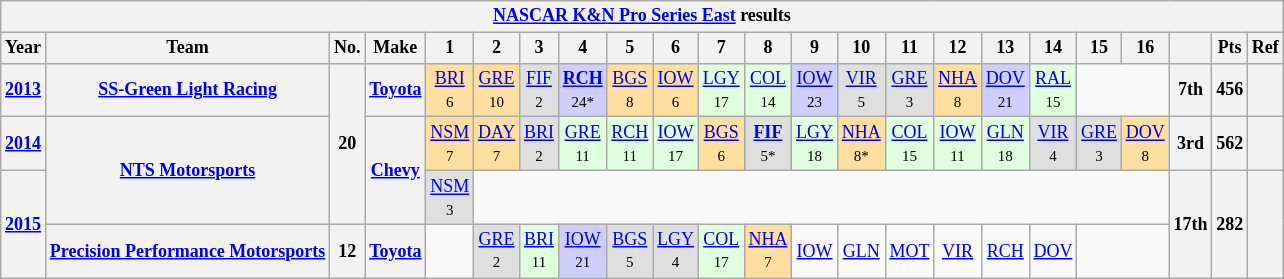<table class="wikitable" style="text-align:center; font-size:75%">
<tr>
<th colspan=23><a href='#'>NASCAR K&N Pro Series East</a> results</th>
</tr>
<tr>
<th>Year</th>
<th>Team</th>
<th>No.</th>
<th>Make</th>
<th>1</th>
<th>2</th>
<th>3</th>
<th>4</th>
<th>5</th>
<th>6</th>
<th>7</th>
<th>8</th>
<th>9</th>
<th>10</th>
<th>11</th>
<th>12</th>
<th>13</th>
<th>14</th>
<th>15</th>
<th>16</th>
<th></th>
<th>Pts</th>
<th>Ref</th>
</tr>
<tr>
<th><a href='#'>2013</a></th>
<th><a href='#'>SS-Green Light Racing</a></th>
<th rowspan=3>20</th>
<th><a href='#'>Toyota</a></th>
<td style="background:#FFDF9F;"><a href='#'>BRI</a><br><small>6</small></td>
<td style="background:#FFDF9F;"><a href='#'>GRE</a><br><small>10</small></td>
<td style="background:#DFDFDF;"><a href='#'>FIF</a><br><small>2</small></td>
<td style="background:#CFCFFF;"><strong><a href='#'>RCH</a></strong><br><small>24*</small></td>
<td style="background:#FFDF9F;"><a href='#'>BGS</a><br><small>8</small></td>
<td style="background:#FFDF9F;"><a href='#'>IOW</a><br><small>6</small></td>
<td style="background:#DFFFDF;"><a href='#'>LGY</a><br><small>17</small></td>
<td style="background:#DFFFDF;"><a href='#'>COL</a><br><small>14</small></td>
<td style="background:#CFCFFF;"><a href='#'>IOW</a><br><small>23</small></td>
<td style="background:#DFDFDF;"><a href='#'>VIR</a><br><small>5</small></td>
<td style="background:#DFDFDF;"><a href='#'>GRE</a><br><small>3</small></td>
<td style="background:#FFDF9F;"><a href='#'>NHA</a><br><small>8</small></td>
<td style="background:#CFCFFF;"><a href='#'>DOV</a><br><small>21</small></td>
<td style="background:#DFFFDF;"><a href='#'>RAL</a><br><small>15</small></td>
<td colspan=2></td>
<th>7th</th>
<th>456</th>
<th></th>
</tr>
<tr>
<th><a href='#'>2014</a></th>
<th rowspan=2><a href='#'>NTS Motorsports</a></th>
<th rowspan=2><a href='#'>Chevy</a></th>
<td style="background:#FFDF9F;"><a href='#'>NSM</a><br><small>7</small></td>
<td style="background:#FFDF9F;"><a href='#'>DAY</a><br><small>7</small></td>
<td style="background:#DFDFDF;"><a href='#'>BRI</a><br><small>2</small></td>
<td style="background:#DFFFDF;"><a href='#'>GRE</a><br><small>11</small></td>
<td style="background:#DFFFDF;"><a href='#'>RCH</a><br><small>11</small></td>
<td style="background:#DFFFDF;"><a href='#'>IOW</a><br><small>17</small></td>
<td style="background:#FFDF9F;"><a href='#'>BGS</a><br><small>6</small></td>
<td style="background:#DFDFDF;"><strong><a href='#'>FIF</a></strong><br><small>5*</small></td>
<td style="background:#DFFFDF;"><a href='#'>LGY</a><br><small>18</small></td>
<td style="background:#FFDF9F;"><a href='#'>NHA</a><br><small>8*</small></td>
<td style="background:#DFFFDF;"><a href='#'>COL</a><br><small>15</small></td>
<td style="background:#DFFFDF;"><a href='#'>IOW</a><br><small>11</small></td>
<td style="background:#DFFFDF;"><a href='#'>GLN</a><br><small>18</small></td>
<td style="background:#DFDFDF;"><a href='#'>VIR</a><br><small>4</small></td>
<td style="background:#DFDFDF;"><a href='#'>GRE</a><br><small>3</small></td>
<td style="background:#FFDF9F;"><a href='#'>DOV</a><br><small>8</small></td>
<th>3rd</th>
<th>562</th>
<th></th>
</tr>
<tr>
<th rowspan=2><a href='#'>2015</a></th>
<td style="background:#DFDFDF;"><a href='#'>NSM</a><br><small>3</small></td>
<td colspan=15></td>
<th rowspan=2>17th</th>
<th rowspan=2>282</th>
<th rowspan=2></th>
</tr>
<tr>
<th><a href='#'>Precision Performance Motorsports</a></th>
<th>12</th>
<th><a href='#'>Toyota</a></th>
<td></td>
<td style="background:#DFDFDF;"><a href='#'>GRE</a><br><small>2</small></td>
<td style="background:#DFFFDF;"><a href='#'>BRI</a><br><small>11</small></td>
<td style="background:#CFCFFF;"><a href='#'>IOW</a><br><small>21</small></td>
<td style="background:#DFDFDF;"><a href='#'>BGS</a><br><small>5</small></td>
<td style="background:#DFDFDF;"><a href='#'>LGY</a><br><small>4</small></td>
<td style="background:#DFFFDF;"><a href='#'>COL</a><br><small>17</small></td>
<td style="background:#FFDF9F;"><a href='#'>NHA</a><br><small>7</small></td>
<td><a href='#'>IOW</a></td>
<td><a href='#'>GLN</a></td>
<td><a href='#'>MOT</a></td>
<td><a href='#'>VIR</a></td>
<td><a href='#'>RCH</a></td>
<td><a href='#'>DOV</a></td>
<td colspan=2></td>
</tr>
</table>
